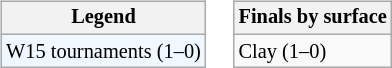<table>
<tr valign=top>
<td><br><table class="wikitable" style="font-size:85%;">
<tr>
<th>Legend</th>
</tr>
<tr style="background:#f0f8ff;">
<td>W15 tournaments (1–0)</td>
</tr>
</table>
</td>
<td><br><table class="wikitable" style="font-size:85%;">
<tr>
<th>Finals by surface</th>
</tr>
<tr>
<td>Clay (1–0)</td>
</tr>
</table>
</td>
</tr>
</table>
